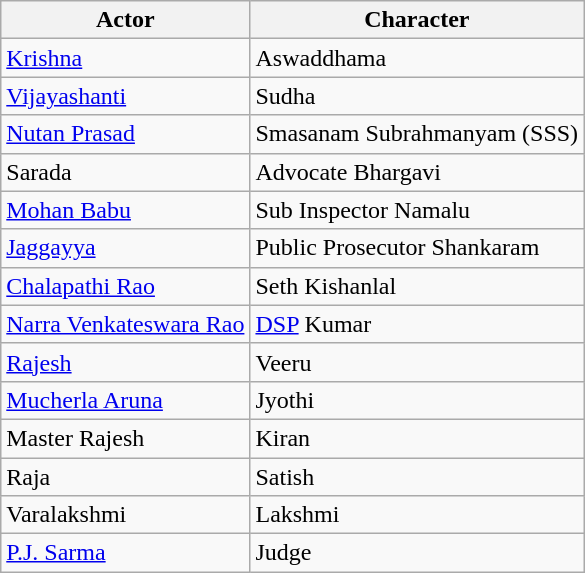<table class="wikitable">
<tr>
<th>Actor</th>
<th>Character</th>
</tr>
<tr>
<td><a href='#'>Krishna</a></td>
<td>Aswaddhama</td>
</tr>
<tr>
<td><a href='#'>Vijayashanti</a></td>
<td>Sudha</td>
</tr>
<tr>
<td><a href='#'>Nutan Prasad</a></td>
<td>Smasanam Subrahmanyam (SSS)</td>
</tr>
<tr>
<td>Sarada</td>
<td>Advocate Bhargavi</td>
</tr>
<tr>
<td><a href='#'>Mohan Babu</a></td>
<td>Sub Inspector Namalu</td>
</tr>
<tr>
<td><a href='#'>Jaggayya</a></td>
<td>Public Prosecutor Shankaram</td>
</tr>
<tr>
<td><a href='#'>Chalapathi Rao</a></td>
<td>Seth Kishanlal</td>
</tr>
<tr>
<td><a href='#'>Narra Venkateswara Rao</a></td>
<td><a href='#'>DSP</a> Kumar</td>
</tr>
<tr>
<td><a href='#'>Rajesh</a></td>
<td>Veeru</td>
</tr>
<tr>
<td><a href='#'>Mucherla Aruna</a></td>
<td>Jyothi</td>
</tr>
<tr>
<td>Master Rajesh</td>
<td>Kiran</td>
</tr>
<tr>
<td>Raja</td>
<td>Satish</td>
</tr>
<tr>
<td>Varalakshmi</td>
<td>Lakshmi</td>
</tr>
<tr>
<td><a href='#'>P.J. Sarma</a></td>
<td>Judge</td>
</tr>
</table>
